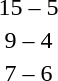<table style="text-align:center">
<tr>
<th width=200></th>
<th width=100></th>
<th width=200></th>
</tr>
<tr>
<td align=right><strong></strong></td>
<td>15 – 5</td>
<td align=left></td>
</tr>
<tr>
<td align=right><strong></strong></td>
<td>9 – 4</td>
<td align=left></td>
</tr>
<tr>
<td align=right><strong></strong></td>
<td>7 – 6</td>
<td align=left></td>
</tr>
</table>
